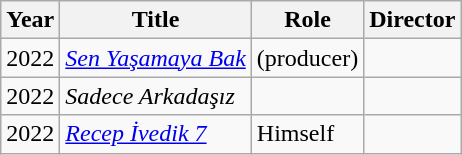<table class="wikitable sortable">
<tr>
<th>Year</th>
<th>Title</th>
<th>Role</th>
<th>Director</th>
</tr>
<tr>
<td>2022</td>
<td><em><a href='#'>Sen Yaşamaya Bak</a></em></td>
<td>(producer)</td>
<td></td>
</tr>
<tr>
<td>2022</td>
<td><em>Sadece Arkadaşız</em></td>
<td></td>
<td></td>
</tr>
<tr>
<td>2022</td>
<td><em><a href='#'>Recep İvedik 7</a></em></td>
<td>Himself</td>
<td></td>
</tr>
</table>
